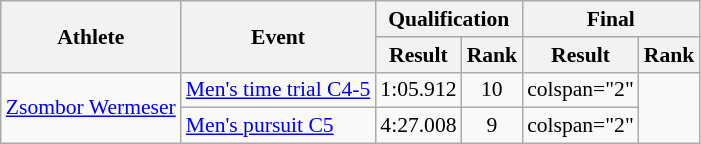<table class="wikitable"  style="font-size:90%">
<tr>
<th rowspan="2">Athlete</th>
<th rowspan="2">Event</th>
<th colspan="2">Qualification</th>
<th colspan="2">Final</th>
</tr>
<tr>
<th>Result</th>
<th>Rank</th>
<th>Result</th>
<th>Rank</th>
</tr>
<tr align="center">
<td rowspan="2" align="left"><a href='#'>Zsombor Wermeser</a></td>
<td align="left"><a href='#'>Men's time trial C4-5</a></td>
<td>1:05.912</td>
<td>10</td>
<td>colspan="2" </td>
</tr>
<tr align="center">
<td align="left"><a href='#'>Men's pursuit C5</a></td>
<td>4:27.008</td>
<td>9</td>
<td>colspan="2" </td>
</tr>
</table>
